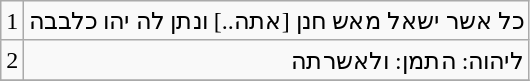<table class="wikitable" style="text-align: right;">
<tr>
<td>1</td>
<td>כל אשר ישאל מאש חנן [אתה..] ונתן לה יהו כלבבה</td>
</tr>
<tr>
<td>2</td>
<td>ליהוה: התמן: ולאשרתה</td>
</tr>
<tr>
</tr>
</table>
